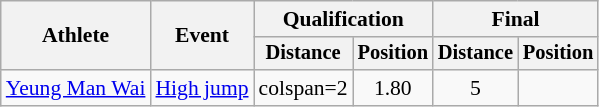<table class=wikitable style=font-size:90%;text-align:center>
<tr>
<th rowspan=2>Athlete</th>
<th rowspan=2>Event</th>
<th colspan=2>Qualification</th>
<th colspan=2>Final</th>
</tr>
<tr style=font-size:95%>
<th>Distance</th>
<th>Position</th>
<th>Distance</th>
<th>Position</th>
</tr>
<tr>
<td align=left><a href='#'>Yeung Man Wai</a></td>
<td align=left><a href='#'>High jump</a></td>
<td>colspan=2 </td>
<td>1.80</td>
<td>5</td>
</tr>
</table>
